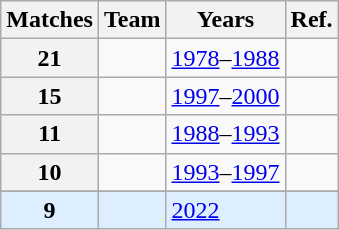<table class="wikitable">
<tr>
<th>Matches</th>
<th>Team</th>
<th>Years</th>
<th>Ref.</th>
</tr>
<tr>
<th>21</th>
<td></td>
<td><a href='#'>1978</a>–<a href='#'>1988</a></td>
<td></td>
</tr>
<tr>
<th>15</th>
<td></td>
<td><a href='#'>1997</a>–<a href='#'>2000</a></td>
<td></td>
</tr>
<tr>
<th>11</th>
<td></td>
<td><a href='#'>1988</a>–<a href='#'>1993</a></td>
<td></td>
</tr>
<tr>
<th>10</th>
<td></td>
<td><a href='#'>1993</a>–<a href='#'>1997</a></td>
<td></td>
</tr>
<tr>
</tr>
<tr style="background-color:#def;">
<th style="background-color:#def;">9</th>
<td></td>
<td><a href='#'>2022</a></td>
<td></td>
</tr>
</table>
